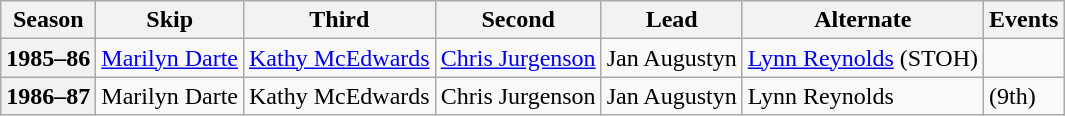<table class="wikitable">
<tr>
<th scope="col">Season</th>
<th scope="col">Skip</th>
<th scope="col">Third</th>
<th scope="col">Second</th>
<th scope="col">Lead</th>
<th scope="col">Alternate</th>
<th scope="col">Events</th>
</tr>
<tr>
<th scope="row">1985–86</th>
<td><a href='#'>Marilyn Darte</a></td>
<td><a href='#'>Kathy McEdwards</a></td>
<td><a href='#'>Chris Jurgenson</a></td>
<td>Jan Augustyn</td>
<td><a href='#'>Lynn Reynolds</a> (STOH)</td>
<td> <br> </td>
</tr>
<tr>
<th scope="row">1986–87</th>
<td>Marilyn Darte</td>
<td>Kathy McEdwards</td>
<td>Chris Jurgenson</td>
<td>Jan Augustyn</td>
<td>Lynn Reynolds</td>
<td> (9th)</td>
</tr>
</table>
